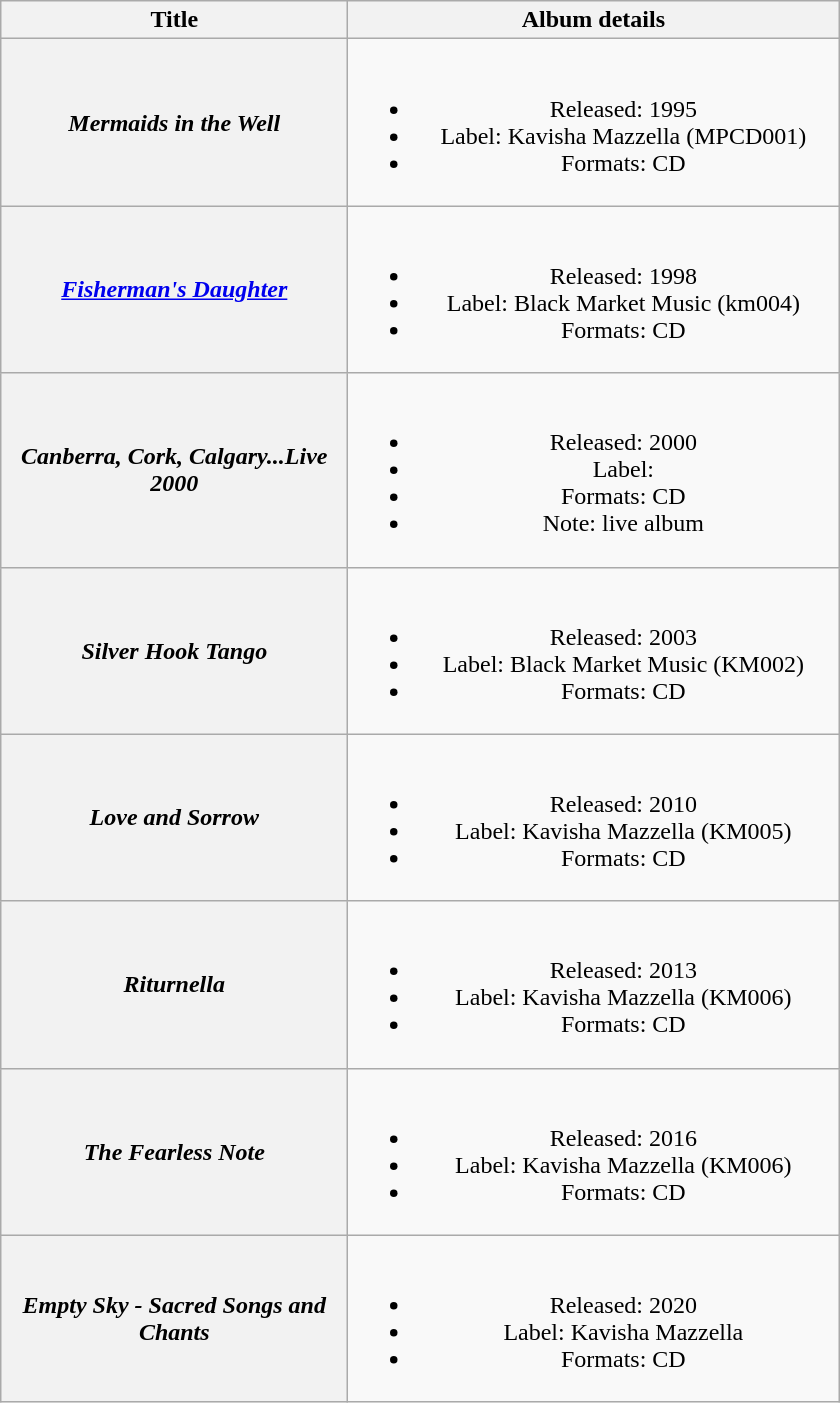<table class="wikitable plainrowheaders" style="text-align:center;">
<tr>
<th scope="col" rowspan="1" style="width:14em;">Title</th>
<th scope="col" rowspan="1" style="width:20em;">Album details</th>
</tr>
<tr>
<th scope="row"><em>Mermaids in the Well</em></th>
<td><br><ul><li>Released: 1995</li><li>Label: Kavisha Mazzella (MPCD001)</li><li>Formats: CD</li></ul></td>
</tr>
<tr>
<th scope="row"><em><a href='#'>Fisherman's Daughter</a></em></th>
<td><br><ul><li>Released: 1998</li><li>Label: Black Market Music (km004)</li><li>Formats: CD</li></ul></td>
</tr>
<tr>
<th scope="row"><em>Canberra, Cork, Calgary...Live 2000</em></th>
<td><br><ul><li>Released: 2000</li><li>Label:</li><li>Formats: CD</li><li>Note: live album</li></ul></td>
</tr>
<tr>
<th scope="row"><em>Silver Hook Tango</em></th>
<td><br><ul><li>Released: 2003</li><li>Label: Black Market Music (KM002)</li><li>Formats: CD</li></ul></td>
</tr>
<tr>
<th scope="row"><em>Love and Sorrow</em></th>
<td><br><ul><li>Released: 2010</li><li>Label: Kavisha Mazzella (KM005)</li><li>Formats: CD</li></ul></td>
</tr>
<tr>
<th scope="row"><em>Riturnella</em></th>
<td><br><ul><li>Released: 2013</li><li>Label: Kavisha Mazzella (KM006)</li><li>Formats: CD</li></ul></td>
</tr>
<tr>
<th scope="row"><em>The Fearless Note</em></th>
<td><br><ul><li>Released: 2016</li><li>Label: Kavisha Mazzella (KM006)</li><li>Formats: CD</li></ul></td>
</tr>
<tr>
<th scope="row"><em>Empty Sky - Sacred Songs and Chants</em></th>
<td><br><ul><li>Released: 2020</li><li>Label: Kavisha Mazzella</li><li>Formats: CD</li></ul></td>
</tr>
</table>
